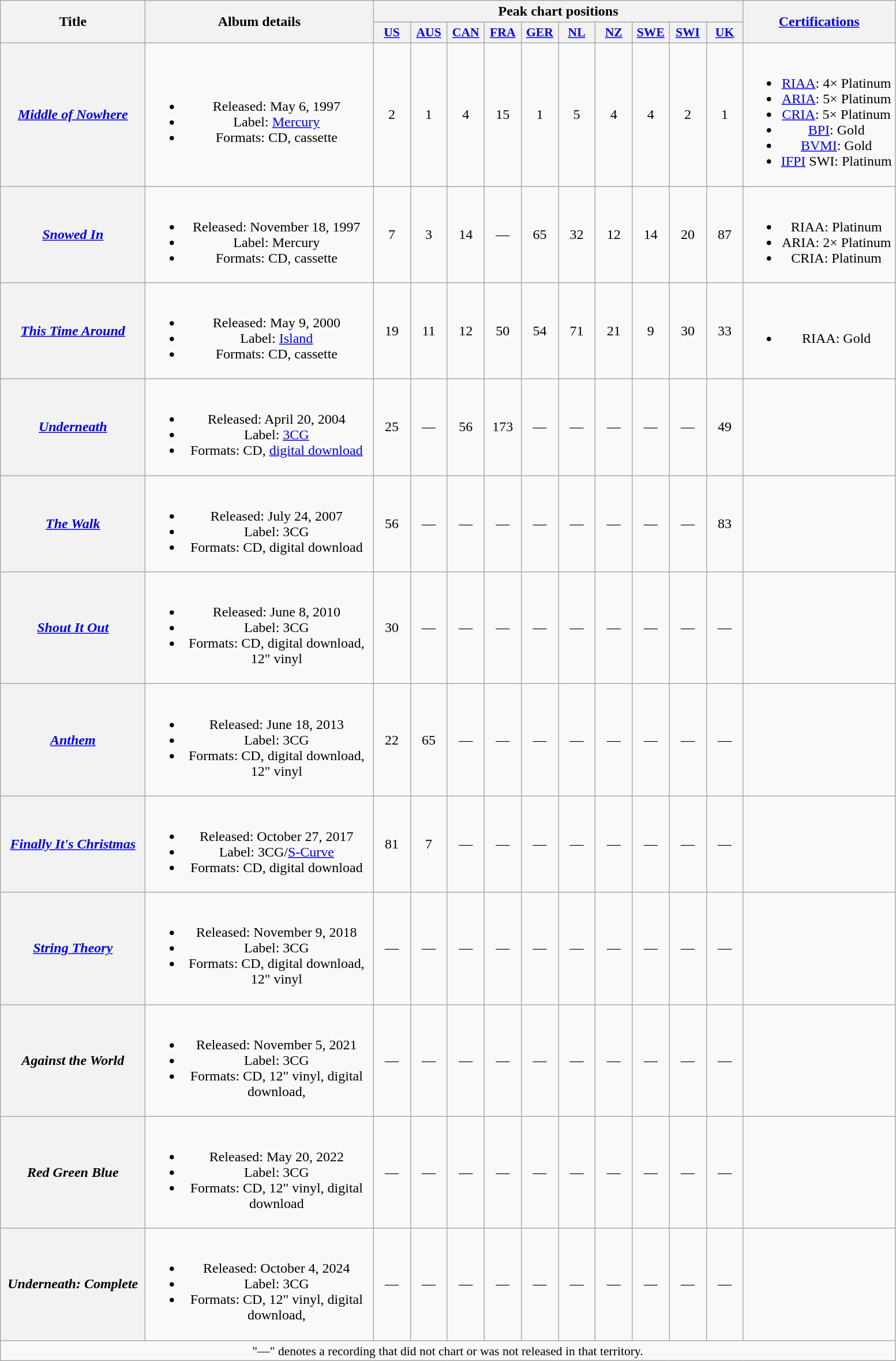<table class="wikitable plainrowheaders" style="text-align:center;" border="1">
<tr>
<th scope="col" rowspan="2" style="width:10em;">Title</th>
<th scope="col" rowspan="2" style="width:16em;">Album details</th>
<th scope="col" colspan="10">Peak chart positions</th>
<th scope="col" rowspan="2"><a href='#'>Certifications</a></th>
</tr>
<tr>
<th scope="col" style="width:2.5em;font-size:90%;"><a href='#'>US</a><br></th>
<th scope="col" style="width:2.5em;font-size:90%;"><a href='#'>AUS</a><br></th>
<th scope="col" style="width:2.5em;font-size:90%;"><a href='#'>CAN</a><br></th>
<th scope="col" style="width:2.5em;font-size:90%;"><a href='#'>FRA</a><br></th>
<th scope="col" style="width:2.5em;font-size:90%;"><a href='#'>GER</a><br></th>
<th scope="col" style="width:2.5em;font-size:90%;"><a href='#'>NL</a><br></th>
<th scope="col" style="width:2.5em;font-size:90%;"><a href='#'>NZ</a><br></th>
<th scope="col" style="width:2.5em;font-size:90%;"><a href='#'>SWE</a><br></th>
<th scope="col" style="width:2.5em;font-size:90%;"><a href='#'>SWI</a><br></th>
<th scope="col" style="width:2.5em;font-size:90%;"><a href='#'>UK</a><br></th>
</tr>
<tr>
<th scope="row"><em><a href='#'>Middle of Nowhere</a></em></th>
<td><br><ul><li>Released: May 6, 1997</li><li>Label: <a href='#'>Mercury</a></li><li>Formats: CD, cassette</li></ul></td>
<td>2</td>
<td>1</td>
<td>4</td>
<td>15</td>
<td>1</td>
<td>5</td>
<td>4</td>
<td>4</td>
<td>2</td>
<td>1</td>
<td><br><ul><li><a href='#'>RIAA</a>: 4× Platinum</li><li><a href='#'>ARIA</a>: 5× Platinum</li><li><a href='#'>CRIA</a>: 5× Platinum</li><li><a href='#'>BPI</a>: Gold</li><li><a href='#'>BVMI</a>: Gold</li><li><a href='#'>IFPI</a> SWI: Platinum</li></ul></td>
</tr>
<tr>
<th scope="row"><em><a href='#'>Snowed In</a></em></th>
<td><br><ul><li>Released: November 18, 1997</li><li>Label: Mercury</li><li>Formats: CD, cassette</li></ul></td>
<td>7</td>
<td>3</td>
<td>14</td>
<td>—</td>
<td>65</td>
<td>32</td>
<td>12</td>
<td>14</td>
<td>20</td>
<td>87</td>
<td><br><ul><li>RIAA: Platinum</li><li>ARIA: 2× Platinum</li><li>CRIA: Platinum</li></ul></td>
</tr>
<tr>
<th scope="row"><em><a href='#'>This Time Around</a></em></th>
<td><br><ul><li>Released: May 9, 2000</li><li>Label: <a href='#'>Island</a></li><li>Formats: CD, cassette</li></ul></td>
<td>19</td>
<td>11</td>
<td>12</td>
<td>50</td>
<td>54</td>
<td>71</td>
<td>21</td>
<td>9</td>
<td>30</td>
<td>33</td>
<td><br><ul><li>RIAA: Gold</li></ul></td>
</tr>
<tr>
<th scope="row"><em><a href='#'>Underneath</a></em></th>
<td><br><ul><li>Released: April 20, 2004</li><li>Label: <a href='#'>3CG</a></li><li>Formats: CD, <a href='#'>digital download</a></li></ul></td>
<td>25</td>
<td>—</td>
<td>56</td>
<td>173</td>
<td>—</td>
<td>—</td>
<td>—</td>
<td>—</td>
<td>—</td>
<td>49</td>
<td></td>
</tr>
<tr>
<th scope="row"><em><a href='#'>The Walk</a></em></th>
<td><br><ul><li>Released: July 24, 2007</li><li>Label: 3CG</li><li>Formats: CD, digital download</li></ul></td>
<td>56</td>
<td>—</td>
<td>—</td>
<td>—</td>
<td>—</td>
<td>—</td>
<td>—</td>
<td>—</td>
<td>—</td>
<td>83</td>
<td></td>
</tr>
<tr>
<th scope="row"><em><a href='#'>Shout It Out</a></em></th>
<td><br><ul><li>Released: June 8, 2010</li><li>Label: 3CG</li><li>Formats: CD, digital download, 12" vinyl</li></ul></td>
<td>30</td>
<td>—</td>
<td>—</td>
<td>—</td>
<td>—</td>
<td>—</td>
<td>—</td>
<td>—</td>
<td>—</td>
<td>—</td>
<td></td>
</tr>
<tr>
<th scope="row"><em><a href='#'>Anthem</a></em></th>
<td><br><ul><li>Released: June 18, 2013</li><li>Label: 3CG</li><li>Formats: CD, digital download, 12" vinyl</li></ul></td>
<td>22</td>
<td>65</td>
<td>—</td>
<td>—</td>
<td>—</td>
<td>—</td>
<td>—</td>
<td>—</td>
<td>—</td>
<td>—</td>
<td></td>
</tr>
<tr>
<th scope="row"><em><a href='#'>Finally It's Christmas</a></em></th>
<td><br><ul><li>Released: October 27, 2017</li><li>Label: 3CG/<a href='#'>S-Curve</a></li><li>Formats: CD, digital download</li></ul></td>
<td>81</td>
<td>7</td>
<td>—</td>
<td>—</td>
<td>—</td>
<td>—</td>
<td>—</td>
<td>—</td>
<td>—</td>
<td>—</td>
<td></td>
</tr>
<tr>
<th scope="row"><em><a href='#'>String Theory</a></em></th>
<td><br><ul><li>Released: November 9, 2018</li><li>Label: 3CG</li><li>Formats: CD, digital download, 12" vinyl</li></ul></td>
<td>—</td>
<td>—</td>
<td>—</td>
<td>—</td>
<td>—</td>
<td>—</td>
<td>—</td>
<td>—</td>
<td>—</td>
<td>—</td>
<td></td>
</tr>
<tr>
<th scope="row"><em>Against the World</em></th>
<td><br><ul><li>Released: November 5, 2021</li><li>Label: 3CG</li><li>Formats: CD, 12" vinyl, digital download,</li></ul></td>
<td>—</td>
<td>—</td>
<td>—</td>
<td>—</td>
<td>—</td>
<td>—</td>
<td>—</td>
<td>—</td>
<td>—</td>
<td>—</td>
<td></td>
</tr>
<tr>
<th scope="row"><em>Red Green Blue</em></th>
<td><br><ul><li>Released: May 20, 2022</li><li>Label: 3CG</li><li>Formats: CD, 12" vinyl, digital download</li></ul></td>
<td>—</td>
<td>—</td>
<td>—</td>
<td>—</td>
<td>—</td>
<td>—</td>
<td>—</td>
<td>—</td>
<td>—</td>
<td>—</td>
<td></td>
</tr>
<tr>
<th scope="row"><em>Underneath: Complete</em></th>
<td><br><ul><li>Released: October 4, 2024</li><li>Label: 3CG</li><li>Formats: CD, 12" vinyl, digital download,</li></ul></td>
<td>—</td>
<td>—</td>
<td>—</td>
<td>—</td>
<td>—</td>
<td>—</td>
<td>—</td>
<td>—</td>
<td>—</td>
<td>—</td>
<td></td>
</tr>
<tr>
<td colspan="14" style="font-size:90%">"—" denotes a recording that did not chart or was not released in that territory.</td>
</tr>
</table>
